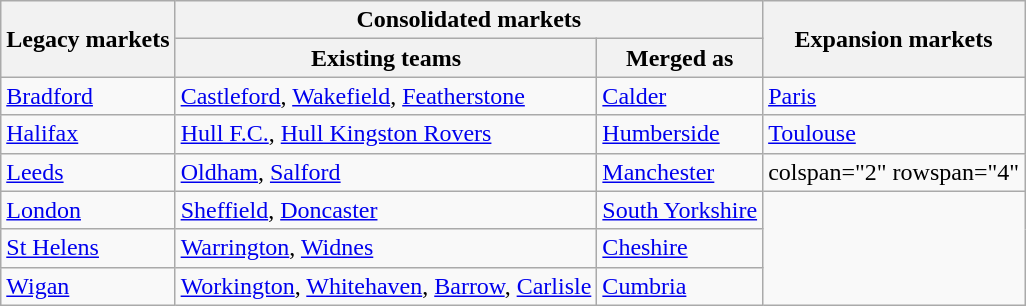<table class="wikitable sortable collapsible">
<tr>
<th rowspan="2">Legacy markets</th>
<th colspan="2">Consolidated markets</th>
<th rowspan="2">Expansion markets</th>
</tr>
<tr>
<th>Existing teams</th>
<th>Merged as</th>
</tr>
<tr>
<td><a href='#'>Bradford</a></td>
<td><a href='#'>Castleford</a>, <a href='#'>Wakefield</a>, <a href='#'>Featherstone</a></td>
<td><a href='#'>Calder</a></td>
<td><a href='#'>Paris</a></td>
</tr>
<tr>
<td><a href='#'>Halifax</a></td>
<td><a href='#'>Hull F.C.</a>, <a href='#'>Hull Kingston Rovers</a></td>
<td><a href='#'>Humberside</a></td>
<td><a href='#'>Toulouse</a></td>
</tr>
<tr>
<td><a href='#'>Leeds</a></td>
<td><a href='#'>Oldham</a>, <a href='#'>Salford</a></td>
<td><a href='#'>Manchester</a></td>
<td>colspan="2" rowspan="4" </td>
</tr>
<tr>
<td><a href='#'>London</a></td>
<td><a href='#'>Sheffield</a>, <a href='#'>Doncaster</a></td>
<td><a href='#'>South Yorkshire</a></td>
</tr>
<tr>
<td><a href='#'>St Helens</a></td>
<td><a href='#'>Warrington</a>, <a href='#'>Widnes</a></td>
<td><a href='#'>Cheshire</a></td>
</tr>
<tr>
<td><a href='#'>Wigan</a></td>
<td><a href='#'>Workington</a>, <a href='#'>Whitehaven</a>, <a href='#'>Barrow</a>, <a href='#'>Carlisle</a></td>
<td><a href='#'>Cumbria</a></td>
</tr>
</table>
